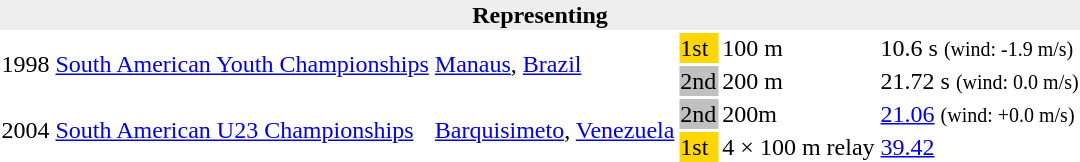<table>
<tr>
<th bgcolor="#eeeeee" colspan="6">Representing </th>
</tr>
<tr>
<td rowspan=2>1998</td>
<td rowspan=2><a href='#'>South American Youth Championships</a></td>
<td rowspan=2><a href='#'>Manaus</a>, <a href='#'>Brazil</a></td>
<td bgcolor=gold>1st</td>
<td>100 m</td>
<td>10.6 s <small>(wind: -1.9 m/s)</small></td>
</tr>
<tr>
<td bgcolor=silver>2nd</td>
<td>200 m</td>
<td>21.72 s <small>(wind: 0.0 m/s)</small></td>
</tr>
<tr>
<td rowspan=2>2004</td>
<td rowspan=2><a href='#'>South American U23 Championships</a></td>
<td rowspan=2><a href='#'>Barquisimeto</a>, <a href='#'>Venezuela</a></td>
<td bgcolor=silver>2nd</td>
<td>200m</td>
<td><a href='#'>21.06</a> <small>(wind: +0.0 m/s)</small></td>
</tr>
<tr>
<td bgcolor=gold>1st</td>
<td>4 × 100 m relay</td>
<td><a href='#'>39.42</a></td>
</tr>
</table>
